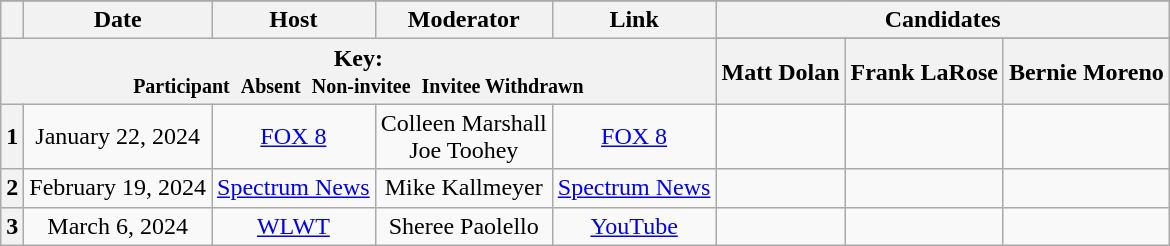<table class="wikitable" style="text-align:center;">
<tr style="font-size:small;">
</tr>
<tr>
<th scope="col"></th>
<th scope="col">Date</th>
<th scope="col">Host</th>
<th scope="col">Moderator</th>
<th scope="col">Link</th>
<th scope="col" colspan="3">Candidates</th>
</tr>
<tr>
<th colspan="5" rowspan="2">Key:<br> <small>Participant </small>  <small>Absent </small>  <small>Non-invitee </small>  <small>Invitee  Withdrawn</small></th>
</tr>
<tr>
<th scope="col">Matt Dolan</th>
<th scope="col">Frank LaRose</th>
<th scope="col">Bernie Moreno</th>
</tr>
<tr>
<th scope="row">1</th>
<td style="white-space:nowrap;">January 22, 2024</td>
<td style="white-space:nowrap;"><a href='#'>FOX 8</a></td>
<td style="white-space:nowrap;">Colleen Marshall<br>Joe Toohey</td>
<td style="white-space:nowrap;"><a href='#'>FOX 8</a></td>
<td></td>
<td></td>
<td></td>
</tr>
<tr>
<th scope="row">2</th>
<td style="white-space:nowrap;">February 19, 2024</td>
<td style="white-space:nowrap;"><a href='#'>Spectrum News</a></td>
<td style="white-space:nowrap;">Mike Kallmeyer</td>
<td style="white-space:nowrap;"><a href='#'>Spectrum News</a></td>
<td></td>
<td></td>
<td></td>
</tr>
<tr>
<th scope="row">3</th>
<td style="white-space:nowrap;">March 6, 2024</td>
<td style="white-space:nowrap;"><a href='#'>WLWT</a></td>
<td style="white-space:nowrap;">Sheree Paolello</td>
<td style="white-space:nowrap;"><a href='#'>YouTube</a></td>
<td></td>
<td></td>
<td></td>
</tr>
</table>
